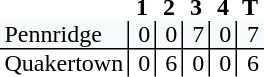<table style="border-collapse: collapse;">
<tr>
<th style="text-align: left;"></th>
<th style="text-align: center; padding: 0px 3px 0px 3px; width:12px;">1</th>
<th style="text-align: center; padding: 0px 3px 0px 3px; width:12px;">2</th>
<th style="text-align: center; padding: 0px 3px 0px 3px; width:12px;">3</th>
<th style="text-align: center; padding: 0px 3px 0px 3px; width:12px;">4</th>
<th style="text-align: center; padding: 0px 3px 0px 3px; width:12px;">T</th>
</tr>
<tr>
<td style="background: #f8f9fa; text-align: left; border-bottom: 1px solid black; padding: 0px 3px 0px 3px;">Pennridge</td>
<td style="background: #f8f9fa; border-left: 1px solid black; border-bottom: 1px solid black; text-align: right; padding: 0px 3px 0px 3px;">0</td>
<td style="background: #f8f9fa; border-left: 1px solid black; border-bottom: 1px solid black; text-align: right; padding: 0px 3px 0px 3px;">0</td>
<td style="background: #f8f9fa; border-left: 1px solid black; border-bottom: 1px solid black; text-align: right; padding: 0px 3px 0px 3px;">7</td>
<td style="background: #f8f9fa; border-left: 1px solid black; border-bottom: 1px solid black; text-align: right; padding: 0px 3px 0px 3px;">0</td>
<td style="background: #f8f9fa; border-left: 1px solid black; border-bottom: 1px solid black; text-align: right; padding: 0px 3px 0px 3px;">7</td>
</tr>
<tr>
<td style="text-align: left; padding: 0px 3px 0px 3px;">Quakertown</td>
<td style="border-left: 1px solid black; text-align: right; padding: 0px 3px 0px 3px;">0</td>
<td style="border-left: 1px solid black; text-align: right; padding: 0px 3px 0px 3px;">6</td>
<td style="border-left: 1px solid black; text-align: right; padding: 0px 3px 0px 3px;">0</td>
<td style="border-left: 1px solid black; text-align: right; padding: 0px 3px 0px 3px;">0</td>
<td style="border-left: 1px solid black; text-align: right; padding: 0px 3px 0px 3px;">6</td>
</tr>
</table>
